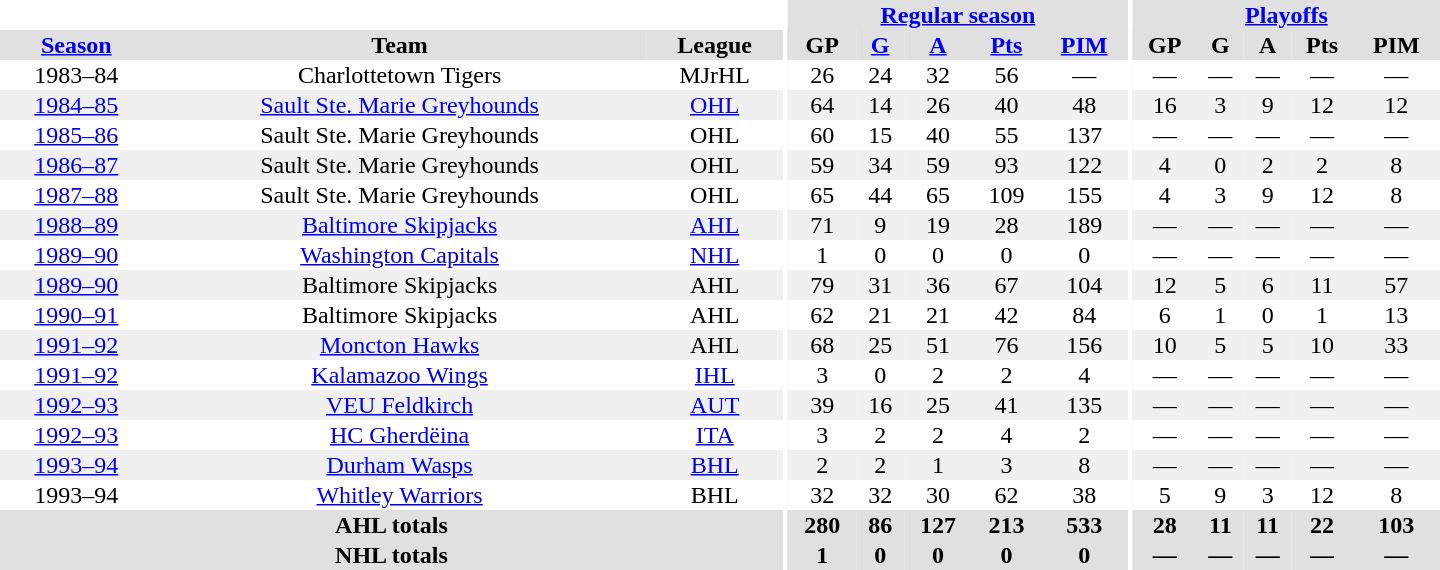<table border="0" cellpadding="1" cellspacing="0" style="text-align:center; width:60em">
<tr bgcolor="#e0e0e0">
<th colspan="3" bgcolor="#ffffff"></th>
<th rowspan="100" bgcolor="#ffffff"></th>
<th colspan="5"><a href='#'>Regular season</a></th>
<th rowspan="100" bgcolor="#ffffff"></th>
<th colspan="5"><a href='#'>Playoffs</a></th>
</tr>
<tr bgcolor="#e0e0e0">
<th><a href='#'>Season</a></th>
<th>Team</th>
<th>League</th>
<th>GP</th>
<th><a href='#'>G</a></th>
<th><a href='#'>A</a></th>
<th><a href='#'>Pts</a></th>
<th><a href='#'>PIM</a></th>
<th>GP</th>
<th>G</th>
<th>A</th>
<th>Pts</th>
<th>PIM</th>
</tr>
<tr>
<td>1983–84</td>
<td>Charlottetown Tigers</td>
<td>MJrHL</td>
<td>26</td>
<td>24</td>
<td>32</td>
<td>56</td>
<td>—</td>
<td>—</td>
<td>—</td>
<td>—</td>
<td>—</td>
<td>—</td>
</tr>
<tr bgcolor="#f0f0f0">
<td><a href='#'>1984–85</a></td>
<td><a href='#'>Sault Ste. Marie Greyhounds</a></td>
<td><a href='#'>OHL</a></td>
<td>64</td>
<td>14</td>
<td>26</td>
<td>40</td>
<td>48</td>
<td>16</td>
<td>3</td>
<td>9</td>
<td>12</td>
<td>12</td>
</tr>
<tr>
<td><a href='#'>1985–86</a></td>
<td>Sault Ste. Marie Greyhounds</td>
<td>OHL</td>
<td>60</td>
<td>15</td>
<td>40</td>
<td>55</td>
<td>137</td>
<td>—</td>
<td>—</td>
<td>—</td>
<td>—</td>
<td>—</td>
</tr>
<tr bgcolor="#f0f0f0">
<td><a href='#'>1986–87</a></td>
<td>Sault Ste. Marie Greyhounds</td>
<td>OHL</td>
<td>59</td>
<td>34</td>
<td>59</td>
<td>93</td>
<td>122</td>
<td>4</td>
<td>0</td>
<td>2</td>
<td>2</td>
<td>8</td>
</tr>
<tr>
<td><a href='#'>1987–88</a></td>
<td>Sault Ste. Marie Greyhounds</td>
<td>OHL</td>
<td>65</td>
<td>44</td>
<td>65</td>
<td>109</td>
<td>155</td>
<td>4</td>
<td>3</td>
<td>9</td>
<td>12</td>
<td>8</td>
</tr>
<tr bgcolor="#f0f0f0">
<td><a href='#'>1988–89</a></td>
<td><a href='#'>Baltimore Skipjacks</a></td>
<td><a href='#'>AHL</a></td>
<td>71</td>
<td>9</td>
<td>19</td>
<td>28</td>
<td>189</td>
<td>—</td>
<td>—</td>
<td>—</td>
<td>—</td>
<td>—</td>
</tr>
<tr>
<td><a href='#'>1989–90</a></td>
<td><a href='#'>Washington Capitals</a></td>
<td><a href='#'>NHL</a></td>
<td>1</td>
<td>0</td>
<td>0</td>
<td>0</td>
<td>0</td>
<td>—</td>
<td>—</td>
<td>—</td>
<td>—</td>
<td>—</td>
</tr>
<tr bgcolor="#f0f0f0">
<td><a href='#'>1989–90</a></td>
<td>Baltimore Skipjacks</td>
<td>AHL</td>
<td>79</td>
<td>31</td>
<td>36</td>
<td>67</td>
<td>104</td>
<td>12</td>
<td>5</td>
<td>6</td>
<td>11</td>
<td>57</td>
</tr>
<tr>
<td><a href='#'>1990–91</a></td>
<td>Baltimore Skipjacks</td>
<td>AHL</td>
<td>62</td>
<td>21</td>
<td>21</td>
<td>42</td>
<td>84</td>
<td>6</td>
<td>1</td>
<td>0</td>
<td>1</td>
<td>13</td>
</tr>
<tr bgcolor="#f0f0f0">
<td><a href='#'>1991–92</a></td>
<td><a href='#'>Moncton Hawks</a></td>
<td>AHL</td>
<td>68</td>
<td>25</td>
<td>51</td>
<td>76</td>
<td>156</td>
<td>10</td>
<td>5</td>
<td>5</td>
<td>10</td>
<td>33</td>
</tr>
<tr>
<td><a href='#'>1991–92</a></td>
<td><a href='#'>Kalamazoo Wings</a></td>
<td><a href='#'>IHL</a></td>
<td>3</td>
<td>0</td>
<td>2</td>
<td>2</td>
<td>4</td>
<td>—</td>
<td>—</td>
<td>—</td>
<td>—</td>
<td>—</td>
</tr>
<tr bgcolor="#f0f0f0">
<td><a href='#'>1992–93</a></td>
<td><a href='#'>VEU Feldkirch</a></td>
<td><a href='#'>AUT</a></td>
<td>39</td>
<td>16</td>
<td>25</td>
<td>41</td>
<td>135</td>
<td>—</td>
<td>—</td>
<td>—</td>
<td>—</td>
<td>—</td>
</tr>
<tr>
<td><a href='#'>1992–93</a></td>
<td><a href='#'>HC Gherdëina</a></td>
<td><a href='#'>ITA</a></td>
<td>3</td>
<td>2</td>
<td>2</td>
<td>4</td>
<td>2</td>
<td>—</td>
<td>—</td>
<td>—</td>
<td>—</td>
<td>—</td>
</tr>
<tr bgcolor="#f0f0f0">
<td><a href='#'>1993–94</a></td>
<td><a href='#'>Durham Wasps</a></td>
<td><a href='#'>BHL</a></td>
<td>2</td>
<td>2</td>
<td>1</td>
<td>3</td>
<td>8</td>
<td>—</td>
<td>—</td>
<td>—</td>
<td>—</td>
<td>—</td>
</tr>
<tr>
<td>1993–94</td>
<td><a href='#'>Whitley Warriors</a></td>
<td>BHL</td>
<td>32</td>
<td>32</td>
<td>30</td>
<td>62</td>
<td>38</td>
<td>5</td>
<td>9</td>
<td>3</td>
<td>12</td>
<td>8</td>
</tr>
<tr bgcolor="#e0e0e0">
<th colspan="3">AHL totals</th>
<th>280</th>
<th>86</th>
<th>127</th>
<th>213</th>
<th>533</th>
<th>28</th>
<th>11</th>
<th>11</th>
<th>22</th>
<th>103</th>
</tr>
<tr bgcolor="#e0e0e0">
<th colspan="3">NHL totals</th>
<th>1</th>
<th>0</th>
<th>0</th>
<th>0</th>
<th>0</th>
<th>—</th>
<th>—</th>
<th>—</th>
<th>—</th>
<th>—</th>
</tr>
</table>
